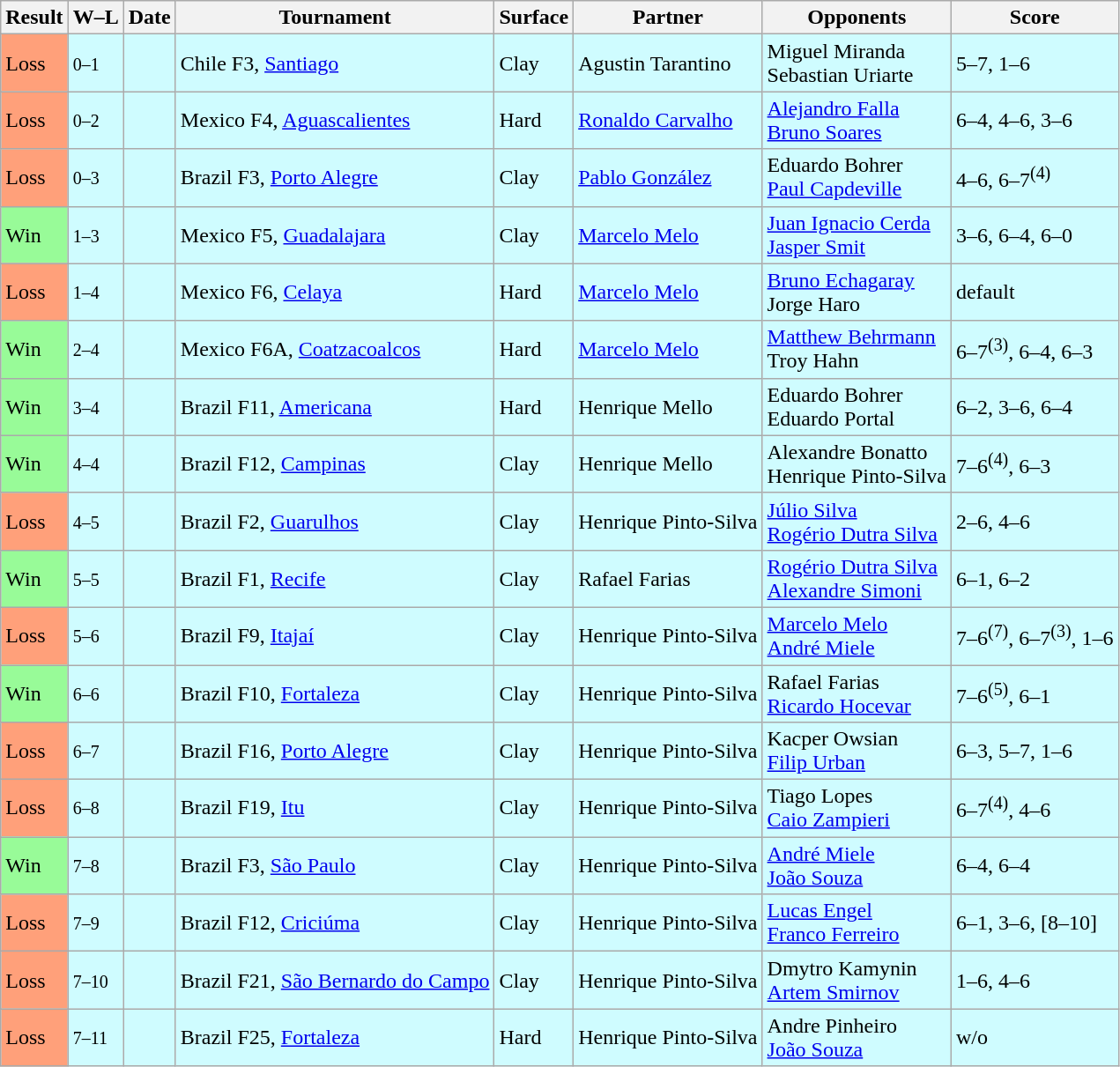<table class="sortable wikitable">
<tr>
<th>Result</th>
<th class="unsortable">W–L</th>
<th>Date</th>
<th>Tournament</th>
<th>Surface</th>
<th>Partner</th>
<th>Opponents</th>
<th class="unsortable">Score</th>
</tr>
<tr style="background:#cffcff;">
<td style="background:#ffa07a;">Loss</td>
<td><small>0–1</small></td>
<td></td>
<td>Chile F3, <a href='#'>Santiago</a></td>
<td>Clay</td>
<td> Agustin Tarantino</td>
<td> Miguel Miranda <br>  Sebastian Uriarte</td>
<td>5–7, 1–6</td>
</tr>
<tr style="background:#cffcff;">
<td style="background:#ffa07a;">Loss</td>
<td><small>0–2</small></td>
<td></td>
<td>Mexico F4, <a href='#'>Aguascalientes</a></td>
<td>Hard</td>
<td> <a href='#'>Ronaldo Carvalho</a></td>
<td> <a href='#'>Alejandro Falla</a> <br>  <a href='#'>Bruno Soares</a></td>
<td>6–4, 4–6, 3–6</td>
</tr>
<tr style="background:#cffcff;">
<td style="background:#ffa07a;">Loss</td>
<td><small>0–3</small></td>
<td></td>
<td>Brazil F3, <a href='#'>Porto Alegre</a></td>
<td>Clay</td>
<td> <a href='#'>Pablo González</a></td>
<td> Eduardo Bohrer <br>  <a href='#'>Paul Capdeville</a></td>
<td>4–6, 6–7<sup>(4)</sup></td>
</tr>
<tr style="background:#cffcff;">
<td style="background:#98fb98;">Win</td>
<td><small>1–3</small></td>
<td></td>
<td>Mexico F5, <a href='#'>Guadalajara</a></td>
<td>Clay</td>
<td> <a href='#'>Marcelo Melo</a></td>
<td> <a href='#'>Juan Ignacio Cerda</a> <br>  <a href='#'>Jasper Smit</a></td>
<td>3–6, 6–4, 6–0</td>
</tr>
<tr style="background:#cffcff;">
<td style="background:#ffa07a;">Loss</td>
<td><small>1–4</small></td>
<td></td>
<td>Mexico F6, <a href='#'>Celaya</a></td>
<td>Hard</td>
<td> <a href='#'>Marcelo Melo</a></td>
<td> <a href='#'>Bruno Echagaray</a> <br>  Jorge Haro</td>
<td>default</td>
</tr>
<tr style="background:#cffcff;">
<td style="background:#98fb98;">Win</td>
<td><small>2–4</small></td>
<td></td>
<td>Mexico F6A, <a href='#'>Coatzacoalcos</a></td>
<td>Hard</td>
<td> <a href='#'>Marcelo Melo</a></td>
<td> <a href='#'>Matthew Behrmann</a> <br>  Troy Hahn</td>
<td>6–7<sup>(3)</sup>, 6–4, 6–3</td>
</tr>
<tr style="background:#cffcff;">
<td style="background:#98fb98;">Win</td>
<td><small>3–4</small></td>
<td></td>
<td>Brazil F11, <a href='#'>Americana</a></td>
<td>Hard</td>
<td> Henrique Mello</td>
<td> Eduardo Bohrer <br>  Eduardo Portal</td>
<td>6–2, 3–6, 6–4</td>
</tr>
<tr style="background:#cffcff;">
<td style="background:#98fb98;">Win</td>
<td><small>4–4</small></td>
<td></td>
<td>Brazil F12, <a href='#'>Campinas</a></td>
<td>Clay</td>
<td> Henrique Mello</td>
<td> Alexandre Bonatto <br>  Henrique Pinto-Silva</td>
<td>7–6<sup>(4)</sup>, 6–3</td>
</tr>
<tr style="background:#cffcff;">
<td style="background:#ffa07a;">Loss</td>
<td><small>4–5</small></td>
<td></td>
<td>Brazil F2, <a href='#'>Guarulhos</a></td>
<td>Clay</td>
<td> Henrique Pinto-Silva</td>
<td> <a href='#'>Júlio Silva</a> <br>  <a href='#'>Rogério Dutra Silva</a></td>
<td>2–6, 4–6</td>
</tr>
<tr style="background:#cffcff;">
<td style="background:#98fb98;">Win</td>
<td><small>5–5</small></td>
<td></td>
<td>Brazil F1, <a href='#'>Recife</a></td>
<td>Clay</td>
<td> Rafael Farias</td>
<td> <a href='#'>Rogério Dutra Silva</a> <br>  <a href='#'>Alexandre Simoni</a></td>
<td>6–1, 6–2</td>
</tr>
<tr style="background:#cffcff;">
<td style="background:#ffa07a;">Loss</td>
<td><small>5–6</small></td>
<td></td>
<td>Brazil F9, <a href='#'>Itajaí</a></td>
<td>Clay</td>
<td> Henrique Pinto-Silva</td>
<td> <a href='#'>Marcelo Melo</a> <br>  <a href='#'>André Miele</a></td>
<td>7–6<sup>(7)</sup>, 6–7<sup>(3)</sup>, 1–6</td>
</tr>
<tr style="background:#cffcff;">
<td style="background:#98fb98;">Win</td>
<td><small>6–6</small></td>
<td></td>
<td>Brazil F10, <a href='#'>Fortaleza</a></td>
<td>Clay</td>
<td> Henrique Pinto-Silva</td>
<td> Rafael Farias <br>  <a href='#'>Ricardo Hocevar</a></td>
<td>7–6<sup>(5)</sup>, 6–1</td>
</tr>
<tr style="background:#cffcff;">
<td style="background:#ffa07a;">Loss</td>
<td><small>6–7</small></td>
<td></td>
<td>Brazil F16, <a href='#'>Porto Alegre</a></td>
<td>Clay</td>
<td> Henrique Pinto-Silva</td>
<td> Kacper Owsian <br>  <a href='#'>Filip Urban</a></td>
<td>6–3, 5–7, 1–6</td>
</tr>
<tr style="background:#cffcff;">
<td style="background:#ffa07a;">Loss</td>
<td><small>6–8</small></td>
<td></td>
<td>Brazil F19, <a href='#'>Itu</a></td>
<td>Clay</td>
<td> Henrique Pinto-Silva</td>
<td> Tiago Lopes <br>  <a href='#'>Caio Zampieri</a></td>
<td>6–7<sup>(4)</sup>, 4–6</td>
</tr>
<tr style="background:#cffcff;">
<td style="background:#98fb98;">Win</td>
<td><small>7–8</small></td>
<td></td>
<td>Brazil F3, <a href='#'>São Paulo</a></td>
<td>Clay</td>
<td> Henrique Pinto-Silva</td>
<td> <a href='#'>André Miele</a> <br>  <a href='#'>João Souza</a></td>
<td>6–4, 6–4</td>
</tr>
<tr style="background:#cffcff;">
<td style="background:#ffa07a;">Loss</td>
<td><small>7–9</small></td>
<td></td>
<td>Brazil F12, <a href='#'>Criciúma</a></td>
<td>Clay</td>
<td> Henrique Pinto-Silva</td>
<td> <a href='#'>Lucas Engel</a> <br>  <a href='#'>Franco Ferreiro</a></td>
<td>6–1, 3–6, [8–10]</td>
</tr>
<tr style="background:#cffcff;">
<td style="background:#ffa07a;">Loss</td>
<td><small>7–10</small></td>
<td></td>
<td>Brazil F21, <a href='#'>São Bernardo do Campo</a></td>
<td>Clay</td>
<td> Henrique Pinto-Silva</td>
<td> Dmytro Kamynin <br>  <a href='#'>Artem Smirnov</a></td>
<td>1–6, 4–6</td>
</tr>
<tr style="background:#cffcff;">
<td style="background:#ffa07a;">Loss</td>
<td><small>7–11</small></td>
<td></td>
<td>Brazil F25, <a href='#'>Fortaleza</a></td>
<td>Hard</td>
<td> Henrique Pinto-Silva</td>
<td> Andre Pinheiro <br>  <a href='#'>João Souza</a></td>
<td>w/o</td>
</tr>
</table>
